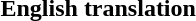<table>
<tr>
<th>English translation</th>
</tr>
<tr style="vertical-align:top; white-space:nowrap; text-align:center;">
<td></td>
</tr>
</table>
